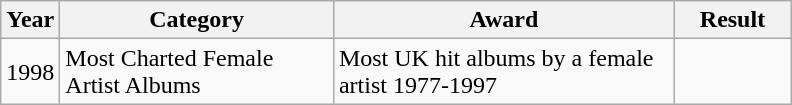<table class="wikitable">
<tr>
<th width="30">Year</th>
<th width="175">Category</th>
<th width="220">Award</th>
<th width="70">Result</th>
</tr>
<tr>
<td>1998</td>
<td>Most Charted Female Artist Albums</td>
<td>Most UK hit albums by a female artist 1977-1997</td>
<td></td>
</tr>
</table>
